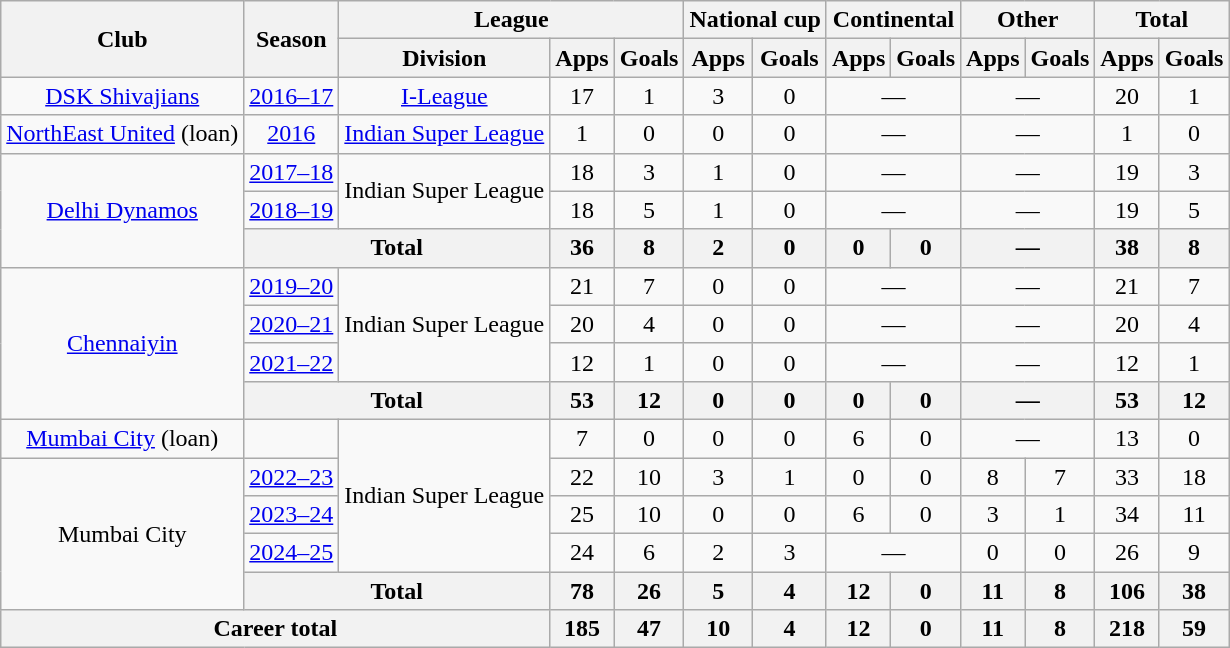<table class="wikitable" style="text-align: center;">
<tr>
<th rowspan="2">Club</th>
<th rowspan="2">Season</th>
<th colspan="3">League</th>
<th colspan="2">National cup</th>
<th colspan="2">Continental</th>
<th colspan="2">Other</th>
<th colspan="2">Total</th>
</tr>
<tr>
<th>Division</th>
<th>Apps</th>
<th>Goals</th>
<th>Apps</th>
<th>Goals</th>
<th>Apps</th>
<th>Goals</th>
<th>Apps</th>
<th>Goals</th>
<th>Apps</th>
<th>Goals</th>
</tr>
<tr>
<td><a href='#'>DSK Shivajians</a></td>
<td><a href='#'>2016–17</a></td>
<td rowspan="1"><a href='#'>I-League</a></td>
<td>17</td>
<td>1</td>
<td>3</td>
<td>0</td>
<td colspan="2">—</td>
<td colspan="2">—</td>
<td>20</td>
<td>1</td>
</tr>
<tr>
<td><a href='#'>NorthEast United</a> (loan)</td>
<td><a href='#'>2016</a></td>
<td><a href='#'>Indian Super League</a></td>
<td>1</td>
<td>0</td>
<td>0</td>
<td>0</td>
<td colspan="2">—</td>
<td colspan="2">—</td>
<td>1</td>
<td>0</td>
</tr>
<tr>
<td rowspan="3"><a href='#'>Delhi Dynamos</a></td>
<td><a href='#'>2017–18</a></td>
<td rowspan="2">Indian Super League</td>
<td>18</td>
<td>3</td>
<td>1</td>
<td>0</td>
<td colspan="2">—</td>
<td colspan="2">—</td>
<td>19</td>
<td>3</td>
</tr>
<tr>
<td><a href='#'>2018–19</a></td>
<td>18</td>
<td>5</td>
<td>1</td>
<td>0</td>
<td colspan="2">—</td>
<td colspan="2">—</td>
<td>19</td>
<td>5</td>
</tr>
<tr>
<th colspan="2">Total</th>
<th>36</th>
<th>8</th>
<th>2</th>
<th>0</th>
<th>0</th>
<th>0</th>
<th colspan="2">—</th>
<th>38</th>
<th>8</th>
</tr>
<tr>
<td rowspan="4"><a href='#'>Chennaiyin</a></td>
<td><a href='#'>2019–20</a></td>
<td rowspan="3">Indian Super League</td>
<td>21</td>
<td>7</td>
<td>0</td>
<td>0</td>
<td colspan="2">—</td>
<td colspan="2">—</td>
<td>21</td>
<td>7</td>
</tr>
<tr>
<td><a href='#'>2020–21</a></td>
<td>20</td>
<td>4</td>
<td>0</td>
<td>0</td>
<td colspan="2">—</td>
<td colspan="2">—</td>
<td>20</td>
<td>4</td>
</tr>
<tr>
<td><a href='#'>2021–22</a></td>
<td>12</td>
<td>1</td>
<td>0</td>
<td>0</td>
<td colspan="2">—</td>
<td colspan="2">—</td>
<td>12</td>
<td>1</td>
</tr>
<tr>
<th colspan="2">Total</th>
<th>53</th>
<th>12</th>
<th>0</th>
<th>0</th>
<th>0</th>
<th>0</th>
<th colspan="2">—</th>
<th>53</th>
<th>12</th>
</tr>
<tr>
<td><a href='#'>Mumbai City</a> (loan)</td>
<td></td>
<td rowspan="4">Indian Super League</td>
<td>7</td>
<td>0</td>
<td>0</td>
<td>0</td>
<td>6</td>
<td>0</td>
<td colspan="2">—</td>
<td>13</td>
<td>0</td>
</tr>
<tr>
<td rowspan="4">Mumbai City</td>
<td><a href='#'>2022–23</a></td>
<td>22</td>
<td>10</td>
<td>3</td>
<td>1</td>
<td>0</td>
<td>0</td>
<td>8</td>
<td>7</td>
<td>33</td>
<td>18</td>
</tr>
<tr>
<td><a href='#'>2023–24</a></td>
<td>25</td>
<td>10</td>
<td>0</td>
<td>0</td>
<td>6</td>
<td>0</td>
<td>3</td>
<td>1</td>
<td>34</td>
<td>11</td>
</tr>
<tr>
<td><a href='#'>2024–25</a></td>
<td>24</td>
<td>6</td>
<td>2</td>
<td>3</td>
<td colspan="2">—</td>
<td>0</td>
<td>0</td>
<td>26</td>
<td>9</td>
</tr>
<tr>
<th colspan="2">Total</th>
<th>78</th>
<th>26</th>
<th>5</th>
<th>4</th>
<th>12</th>
<th>0</th>
<th>11</th>
<th>8</th>
<th>106</th>
<th>38</th>
</tr>
<tr>
<th colspan="3">Career total</th>
<th>185</th>
<th>47</th>
<th>10</th>
<th>4</th>
<th>12</th>
<th>0</th>
<th>11</th>
<th>8</th>
<th>218</th>
<th>59</th>
</tr>
</table>
